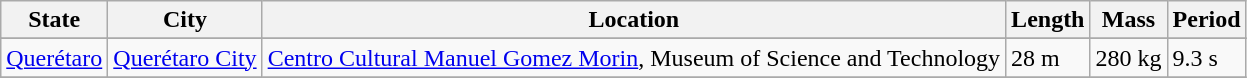<table class="wikitable">
<tr>
<th>State</th>
<th>City</th>
<th>Location</th>
<th>Length</th>
<th>Mass</th>
<th>Period</th>
</tr>
<tr>
</tr>
<tr>
<td><a href='#'>Querétaro</a></td>
<td><a href='#'>Querétaro City</a></td>
<td><a href='#'>Centro Cultural Manuel Gomez Morin</a>, Museum of Science and Technology</td>
<td>28 m</td>
<td>280 kg</td>
<td>9.3 s</td>
</tr>
<tr>
</tr>
</table>
